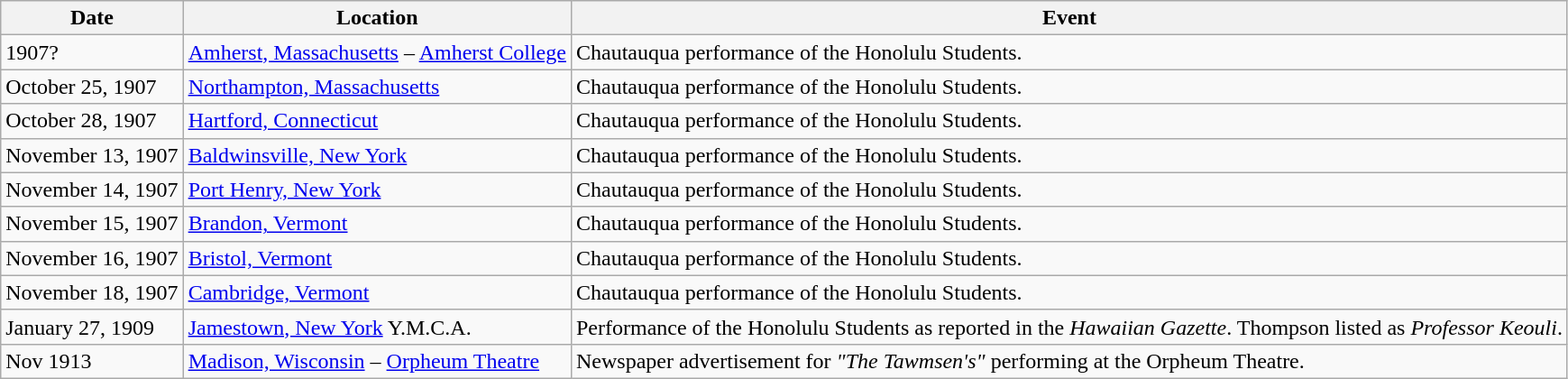<table class="wikitable">
<tr>
<th>Date</th>
<th>Location</th>
<th>Event</th>
</tr>
<tr>
<td>1907?</td>
<td><a href='#'>Amherst, Massachusetts</a> – <a href='#'>Amherst College</a></td>
<td>Chautauqua performance of the Honolulu Students.</td>
</tr>
<tr>
<td>October 25, 1907</td>
<td><a href='#'>Northampton, Massachusetts</a></td>
<td>Chautauqua performance of the Honolulu Students.</td>
</tr>
<tr>
<td>October 28, 1907</td>
<td><a href='#'>Hartford, Connecticut</a></td>
<td>Chautauqua performance of the Honolulu Students.</td>
</tr>
<tr>
<td>November 13, 1907</td>
<td><a href='#'>Baldwinsville, New York</a></td>
<td>Chautauqua performance of the Honolulu Students.</td>
</tr>
<tr>
<td>November 14, 1907</td>
<td><a href='#'>Port Henry, New York</a></td>
<td>Chautauqua performance of the Honolulu Students.</td>
</tr>
<tr>
<td>November 15, 1907</td>
<td><a href='#'>Brandon, Vermont</a></td>
<td>Chautauqua performance of the Honolulu Students.</td>
</tr>
<tr>
<td>November 16, 1907</td>
<td><a href='#'>Bristol, Vermont</a></td>
<td>Chautauqua performance of the Honolulu Students.</td>
</tr>
<tr>
<td>November 18, 1907</td>
<td><a href='#'>Cambridge, Vermont</a></td>
<td>Chautauqua performance of the Honolulu Students.</td>
</tr>
<tr>
<td>January 27, 1909</td>
<td><a href='#'>Jamestown, New York</a> Y.M.C.A.</td>
<td>Performance of the Honolulu Students as reported in the <em>Hawaiian Gazette</em>. Thompson listed as <em>Professor Keouli</em>.</td>
</tr>
<tr>
<td>Nov 1913</td>
<td><a href='#'>Madison, Wisconsin</a> – <a href='#'>Orpheum Theatre</a></td>
<td>Newspaper advertisement for <em>"The Tawmsen's"</em> performing at the Orpheum Theatre.</td>
</tr>
</table>
